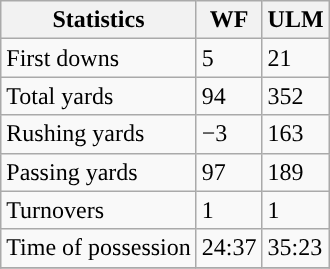<table class="wikitable">
<tr>
<th>Statistics</th>
<th>WF</th>
<th>ULM</th>
</tr>
<tr>
<td>First downs</td>
<td>5</td>
<td>21</td>
</tr>
<tr>
<td>Total yards</td>
<td>94</td>
<td>352</td>
</tr>
<tr>
<td>Rushing yards</td>
<td>−3</td>
<td>163</td>
</tr>
<tr>
<td>Passing yards</td>
<td>97</td>
<td>189</td>
</tr>
<tr>
<td>Turnovers</td>
<td>1</td>
<td>1</td>
</tr>
<tr>
<td>Time of possession</td>
<td>24:37</td>
<td>35:23</td>
</tr>
<tr>
</tr>
</table>
